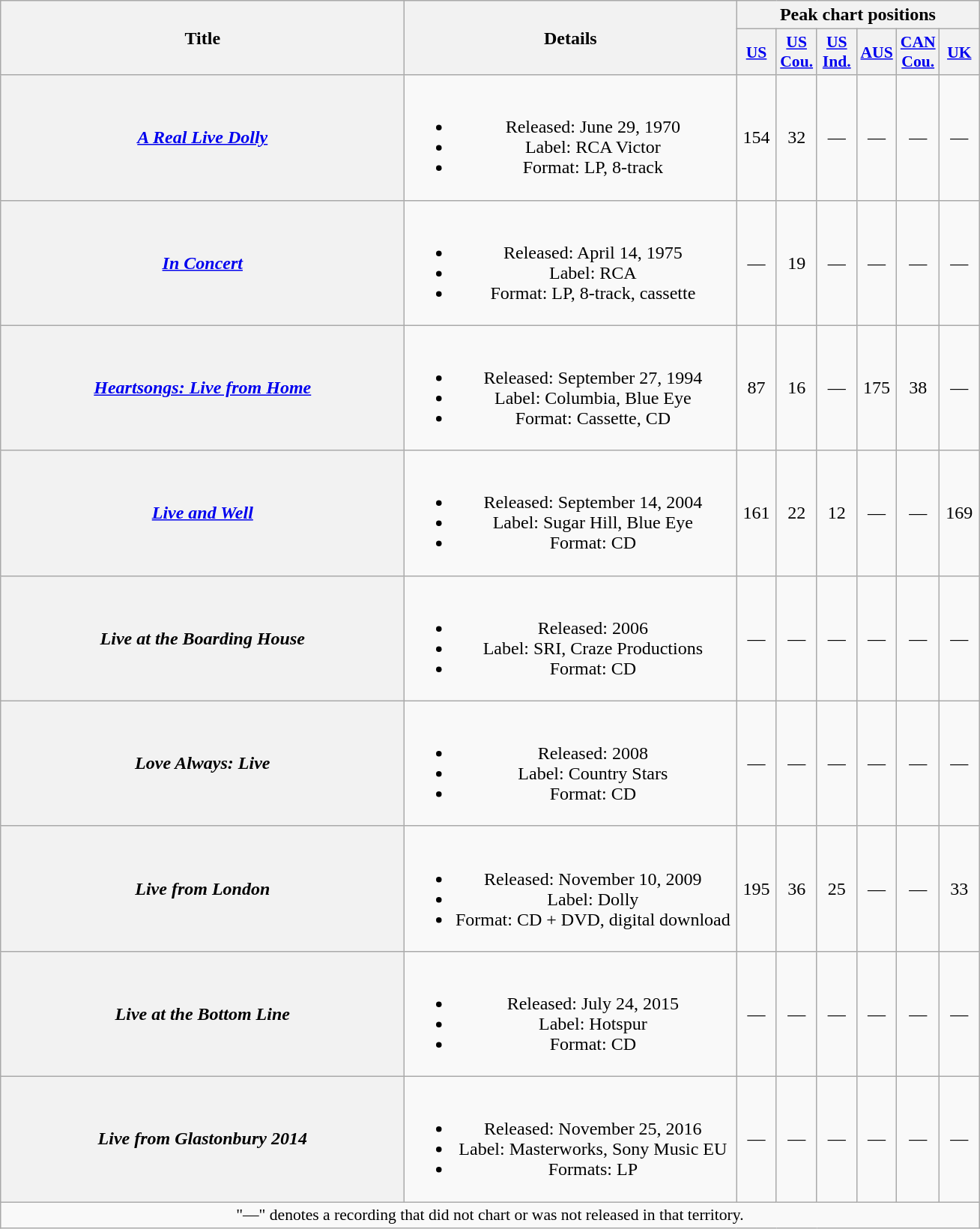<table class="wikitable plainrowheaders" style="text-align:center;">
<tr>
<th rowspan="2" style="width:22em;">Title</th>
<th rowspan="2" style="width:18em;">Details</th>
<th colspan="6">Peak chart positions</th>
</tr>
<tr>
<th scope="col" style="width:2em;font-size:90%;"><a href='#'>US</a><br></th>
<th scope="col" style="width:2em;font-size:90%;"><a href='#'>US<br>Cou.</a><br></th>
<th scope="col" style="width:2em;font-size:90%;"><a href='#'>US<br>Ind.</a><br></th>
<th scope="col" style="width:2em;font-size:90%;"><a href='#'>AUS</a><br></th>
<th scope="col" style="width:2em;font-size:90%;"><a href='#'>CAN<br>Cou.</a><br></th>
<th scope="col" style="width:2em;font-size:90%;"><a href='#'>UK</a><br></th>
</tr>
<tr>
<th scope="row"><em><a href='#'>A Real Live Dolly</a></em></th>
<td><br><ul><li>Released: June 29, 1970</li><li>Label: RCA Victor</li><li>Format: LP, 8-track</li></ul></td>
<td>154</td>
<td>32</td>
<td>—</td>
<td>—</td>
<td>—</td>
<td>—</td>
</tr>
<tr>
<th scope="row"><em><a href='#'>In Concert</a></em><br></th>
<td><br><ul><li>Released: April 14, 1975</li><li>Label: RCA</li><li>Format: LP, 8-track, cassette</li></ul></td>
<td>—</td>
<td>19</td>
<td>—</td>
<td>—</td>
<td>—</td>
<td>—</td>
</tr>
<tr>
<th scope="row"><em><a href='#'>Heartsongs: Live from Home</a></em></th>
<td><br><ul><li>Released: September 27, 1994</li><li>Label: Columbia, Blue Eye</li><li>Format: Cassette, CD</li></ul></td>
<td>87</td>
<td>16</td>
<td>—</td>
<td>175</td>
<td>38</td>
<td>—</td>
</tr>
<tr>
<th scope="row"><em><a href='#'>Live and Well</a></em></th>
<td><br><ul><li>Released: September 14, 2004</li><li>Label: Sugar Hill, Blue Eye</li><li>Format: CD</li></ul></td>
<td>161</td>
<td>22</td>
<td>12</td>
<td>—</td>
<td>—</td>
<td>169</td>
</tr>
<tr>
<th scope="row"><em>Live at the Boarding House</em></th>
<td><br><ul><li>Released: 2006</li><li>Label: SRI, Craze Productions</li><li>Format: CD</li></ul></td>
<td>—</td>
<td>—</td>
<td>—</td>
<td>—</td>
<td>—</td>
<td>—</td>
</tr>
<tr>
<th scope="row"><em>Love Always: Live</em></th>
<td><br><ul><li>Released: 2008</li><li>Label: Country Stars</li><li>Format: CD</li></ul></td>
<td>—</td>
<td>—</td>
<td>—</td>
<td>—</td>
<td>—</td>
<td>—</td>
</tr>
<tr>
<th scope="row"><em>Live from London</em></th>
<td><br><ul><li>Released: November 10, 2009</li><li>Label: Dolly</li><li>Format: CD + DVD, digital download</li></ul></td>
<td>195</td>
<td>36</td>
<td>25</td>
<td>—</td>
<td>—</td>
<td>33</td>
</tr>
<tr>
<th scope="row"><em>Live at the Bottom Line</em></th>
<td><br><ul><li>Released: July 24, 2015</li><li>Label: Hotspur</li><li>Format: CD</li></ul></td>
<td>—</td>
<td>—</td>
<td>—</td>
<td>—</td>
<td>—</td>
<td>—</td>
</tr>
<tr>
<th scope="row"><em>Live from Glastonbury 2014</em></th>
<td><br><ul><li>Released: November 25, 2016</li><li>Label: Masterworks, Sony Music EU</li><li>Formats: LP</li></ul></td>
<td>—</td>
<td>—</td>
<td>—</td>
<td>—</td>
<td>—</td>
<td>—</td>
</tr>
<tr>
<td colspan="8" style="font-size:90%">"—" denotes a recording that did not chart or was not released in that territory.</td>
</tr>
</table>
